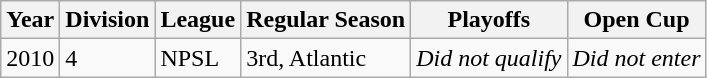<table class="wikitable">
<tr>
<th>Year</th>
<th>Division</th>
<th>League</th>
<th>Regular Season</th>
<th>Playoffs</th>
<th>Open Cup</th>
</tr>
<tr>
<td>2010</td>
<td>4</td>
<td>NPSL</td>
<td>3rd, Atlantic</td>
<td><em>Did not qualify</em></td>
<td><em>Did not enter</em></td>
</tr>
</table>
